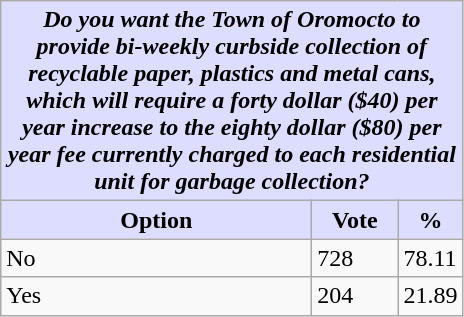<table class="wikitable">
<tr>
<th style="background:#ddf;" colspan="3"><em>Do you want the Town of Oromocto to provide bi-weekly curbside collection of recyclable paper, plastics and metal cans, which will require a forty dollar ($40) per year increase to the eighty dollar ($80) per year fee currently charged to each residential unit for garbage collection?</em></th>
</tr>
<tr>
<th style="background:#ddf; width:200px;">Option</th>
<th style="background:#ddf; width:50px;">Vote</th>
<th style="background:#ddf; width:30px;">%</th>
</tr>
<tr>
<td>No</td>
<td>728</td>
<td>78.11</td>
</tr>
<tr>
<td>Yes</td>
<td>204</td>
<td>21.89</td>
</tr>
</table>
